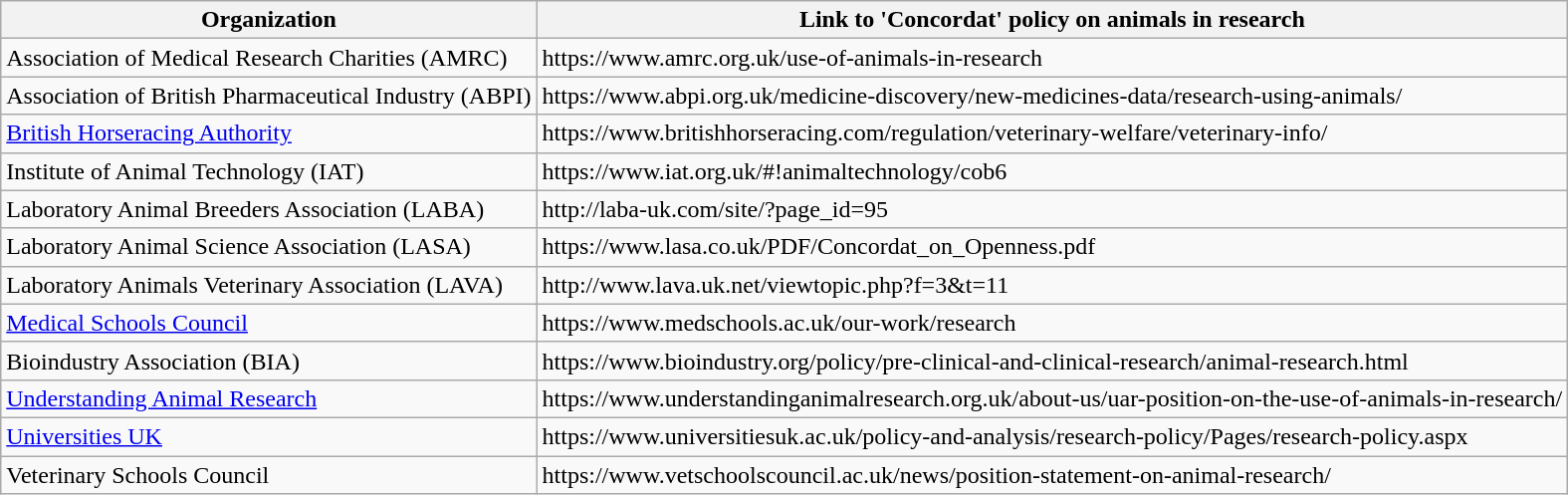<table class="wikitable">
<tr>
<th>Organization</th>
<th>Link to 'Concordat' policy on animals in research</th>
</tr>
<tr>
<td>Association of Medical Research Charities (AMRC)</td>
<td>https://www.amrc.org.uk/use-of-animals-in-research</td>
</tr>
<tr>
<td>Association of British Pharmaceutical Industry (ABPI)</td>
<td>https://www.abpi.org.uk/medicine-discovery/new-medicines-data/research-using-animals/</td>
</tr>
<tr>
<td><a href='#'>British Horseracing Authority</a></td>
<td>https://www.britishhorseracing.com/regulation/veterinary-welfare/veterinary-info/</td>
</tr>
<tr>
<td>Institute of Animal Technology (IAT)</td>
<td>https://www.iat.org.uk/#!animaltechnology/cob6</td>
</tr>
<tr>
<td>Laboratory Animal Breeders Association (LABA)</td>
<td>http://laba-uk.com/site/?page_id=95</td>
</tr>
<tr>
<td>Laboratory Animal Science Association (LASA)</td>
<td>https://www.lasa.co.uk/PDF/Concordat_on_Openness.pdf</td>
</tr>
<tr>
<td>Laboratory Animals Veterinary Association (LAVA)</td>
<td>http://www.lava.uk.net/viewtopic.php?f=3&t=11</td>
</tr>
<tr>
<td><a href='#'>Medical Schools Council</a></td>
<td>https://www.medschools.ac.uk/our-work/research</td>
</tr>
<tr>
<td>Bioindustry Association (BIA)</td>
<td>https://www.bioindustry.org/policy/pre-clinical-and-clinical-research/animal-research.html</td>
</tr>
<tr>
<td><a href='#'>Understanding Animal Research</a></td>
<td>https://www.understandinganimalresearch.org.uk/about-us/uar-position-on-the-use-of-animals-in-research/</td>
</tr>
<tr>
<td><a href='#'>Universities UK</a></td>
<td>https://www.universitiesuk.ac.uk/policy-and-analysis/research-policy/Pages/research-policy.aspx</td>
</tr>
<tr>
<td>Veterinary Schools Council</td>
<td>https://www.vetschoolscouncil.ac.uk/news/position-statement-on-animal-research/</td>
</tr>
</table>
